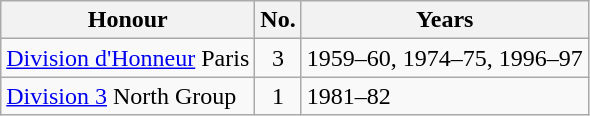<table class="wikitable">
<tr>
<th>Honour</th>
<th>No.</th>
<th>Years</th>
</tr>
<tr>
<td><a href='#'>Division d'Honneur</a> Paris</td>
<td align="center">3</td>
<td>1959–60, 1974–75, 1996–97</td>
</tr>
<tr>
<td><a href='#'>Division 3</a> North Group</td>
<td align="center">1</td>
<td>1981–82</td>
</tr>
</table>
